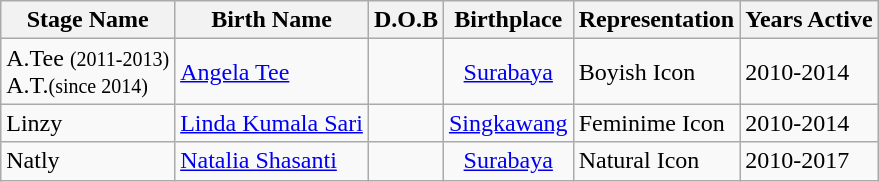<table Class="wikitable">
<tr>
<th>Stage Name</th>
<th>Birth Name</th>
<th>D.O.B</th>
<th>Birthplace</th>
<th>Representation</th>
<th>Years Active</th>
</tr>
<tr>
<td>A.Tee <small>(2011-2013)</small><br>A.T.<small>(since 2014)</small></td>
<td><a href='#'>Angela Tee</a></td>
<td align="center"></td>
<td align="center"><a href='#'>Surabaya</a></td>
<td>Boyish Icon</td>
<td>2010-2014</td>
</tr>
<tr>
<td>Linzy</td>
<td><a href='#'>Linda Kumala Sari</a></td>
<td align="center"></td>
<td align="center"><a href='#'>Singkawang</a></td>
<td>Feminime Icon</td>
<td>2010-2014</td>
</tr>
<tr>
<td>Natly</td>
<td><a href='#'>Natalia Shasanti</a></td>
<td align="center"></td>
<td align="center"><a href='#'>Surabaya</a></td>
<td>Natural Icon</td>
<td>2010-2017</td>
</tr>
</table>
